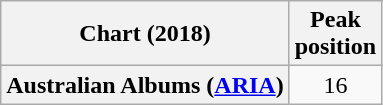<table class="wikitable plainrowheaders" style="text-align:center">
<tr>
<th scope="col">Chart (2018)</th>
<th scope="col">Peak<br> position</th>
</tr>
<tr>
<th scope="row">Australian Albums (<a href='#'>ARIA</a>)</th>
<td>16</td>
</tr>
</table>
